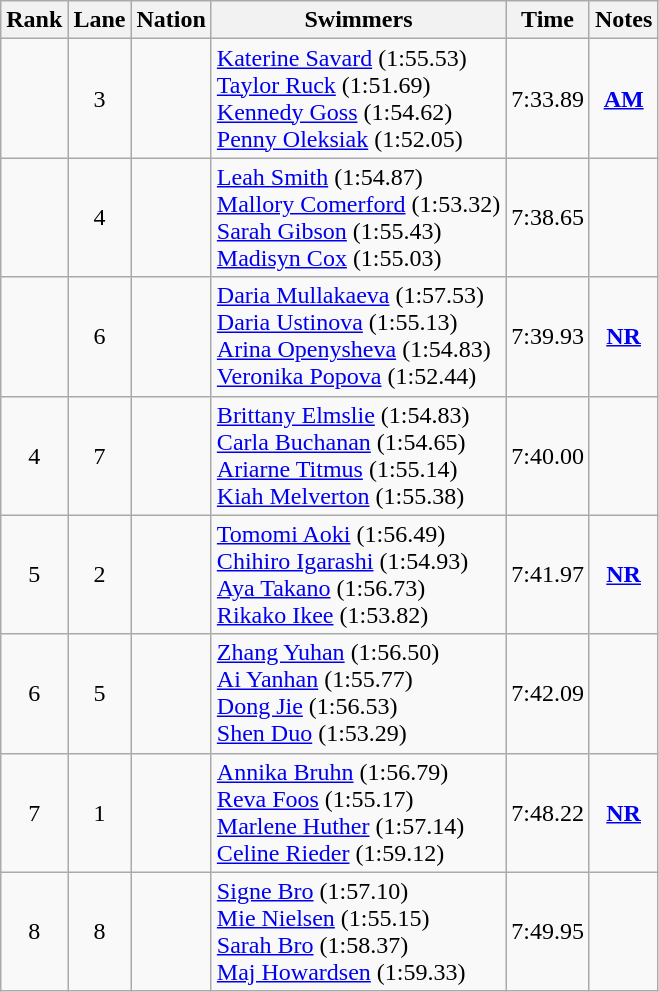<table class="wikitable sortable" style="text-align:center">
<tr>
<th>Rank</th>
<th>Lane</th>
<th>Nation</th>
<th>Swimmers</th>
<th>Time</th>
<th>Notes</th>
</tr>
<tr>
<td></td>
<td>3</td>
<td align=left></td>
<td align=left><a href='#'>Katerine Savard</a> (1:55.53)<br><a href='#'>Taylor Ruck</a> (1:51.69)<br><a href='#'>Kennedy Goss</a> (1:54.62)<br><a href='#'>Penny Oleksiak</a> (1:52.05)</td>
<td>7:33.89</td>
<td><strong><a href='#'>AM</a></strong></td>
</tr>
<tr>
<td></td>
<td>4</td>
<td align=left></td>
<td align=left><a href='#'>Leah Smith</a> (1:54.87)<br><a href='#'>Mallory Comerford</a> (1:53.32)<br><a href='#'>Sarah Gibson</a> (1:55.43)<br><a href='#'>Madisyn Cox</a> (1:55.03)</td>
<td>7:38.65</td>
<td></td>
</tr>
<tr>
<td></td>
<td>6</td>
<td align=left></td>
<td align=left><a href='#'>Daria Mullakaeva</a> (1:57.53)<br><a href='#'>Daria Ustinova</a> (1:55.13)<br><a href='#'>Arina Openysheva</a> (1:54.83)<br><a href='#'>Veronika Popova</a> (1:52.44)</td>
<td>7:39.93</td>
<td><strong><a href='#'>NR</a></strong></td>
</tr>
<tr>
<td>4</td>
<td>7</td>
<td align=left></td>
<td align=left><a href='#'>Brittany Elmslie</a> (1:54.83)<br><a href='#'>Carla Buchanan</a> (1:54.65)<br><a href='#'>Ariarne Titmus</a> (1:55.14)<br><a href='#'>Kiah Melverton</a> (1:55.38)</td>
<td>7:40.00</td>
<td></td>
</tr>
<tr>
<td>5</td>
<td>2</td>
<td align=left></td>
<td align=left><a href='#'>Tomomi Aoki</a> (1:56.49)<br><a href='#'>Chihiro Igarashi</a> (1:54.93)<br><a href='#'>Aya Takano</a> (1:56.73)<br><a href='#'>Rikako Ikee</a> (1:53.82)</td>
<td>7:41.97</td>
<td><strong><a href='#'>NR</a></strong></td>
</tr>
<tr>
<td>6</td>
<td>5</td>
<td align=left></td>
<td align=left><a href='#'>Zhang Yuhan</a> (1:56.50)<br><a href='#'>Ai Yanhan</a> (1:55.77)<br><a href='#'>Dong Jie</a> (1:56.53)<br><a href='#'>Shen Duo</a> (1:53.29)</td>
<td>7:42.09</td>
<td></td>
</tr>
<tr>
<td>7</td>
<td>1</td>
<td align=left></td>
<td align=left><a href='#'>Annika Bruhn</a> (1:56.79)<br><a href='#'>Reva Foos</a> (1:55.17)<br><a href='#'>Marlene Huther</a> (1:57.14)<br><a href='#'>Celine Rieder</a> (1:59.12)</td>
<td>7:48.22</td>
<td><strong><a href='#'>NR</a></strong></td>
</tr>
<tr>
<td>8</td>
<td>8</td>
<td align=left></td>
<td align=left><a href='#'>Signe Bro</a> (1:57.10)<br><a href='#'>Mie Nielsen</a> (1:55.15)<br><a href='#'>Sarah Bro</a> (1:58.37)<br><a href='#'>Maj Howardsen</a> (1:59.33)</td>
<td>7:49.95</td>
<td></td>
</tr>
</table>
